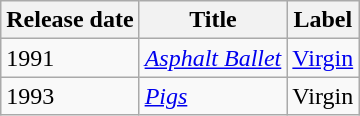<table class="wikitable">
<tr>
<th>Release date</th>
<th>Title</th>
<th>Label</th>
</tr>
<tr>
<td>1991</td>
<td><em><a href='#'>Asphalt Ballet</a></em></td>
<td><a href='#'>Virgin</a></td>
</tr>
<tr>
<td>1993</td>
<td><em><a href='#'>Pigs</a></em></td>
<td>Virgin</td>
</tr>
</table>
